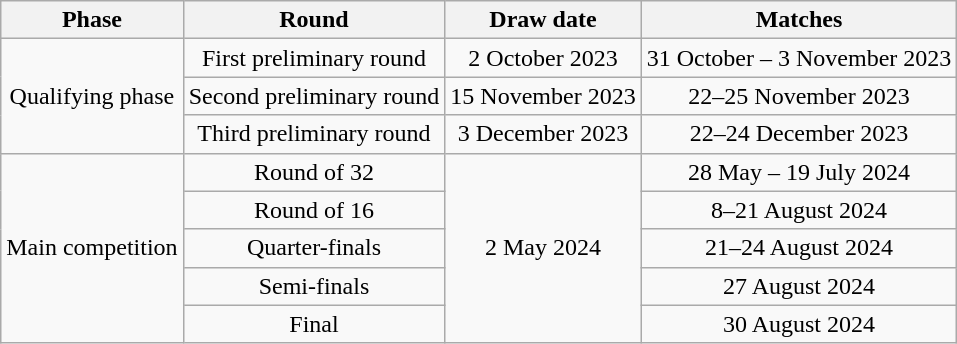<table class="wikitable" style="text-align:center">
<tr>
<th>Phase</th>
<th>Round</th>
<th>Draw date</th>
<th>Matches</th>
</tr>
<tr>
<td rowspan=3>Qualifying phase</td>
<td>First preliminary round</td>
<td>2 October 2023</td>
<td>31 October – 3 November 2023</td>
</tr>
<tr>
<td>Second preliminary round</td>
<td>15 November 2023</td>
<td>22–25 November 2023</td>
</tr>
<tr>
<td>Third preliminary round</td>
<td>3 December 2023</td>
<td>22–24 December 2023</td>
</tr>
<tr>
<td rowspan=5>Main competition</td>
<td>Round of 32</td>
<td rowspan=5>2 May 2024</td>
<td>28 May – 19 July 2024</td>
</tr>
<tr>
<td>Round of 16</td>
<td>8–21 August 2024</td>
</tr>
<tr>
<td>Quarter-finals</td>
<td>21–24 August 2024</td>
</tr>
<tr>
<td>Semi-finals</td>
<td>27 August 2024</td>
</tr>
<tr>
<td>Final</td>
<td>30 August 2024</td>
</tr>
</table>
